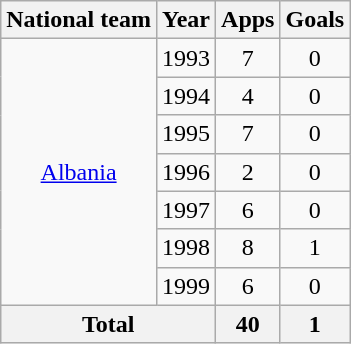<table class="wikitable" style="text-align:center">
<tr>
<th>National team</th>
<th>Year</th>
<th>Apps</th>
<th>Goals</th>
</tr>
<tr>
<td rowspan="7"><a href='#'>Albania</a></td>
<td>1993</td>
<td>7</td>
<td>0</td>
</tr>
<tr>
<td>1994</td>
<td>4</td>
<td>0</td>
</tr>
<tr>
<td>1995</td>
<td>7</td>
<td>0</td>
</tr>
<tr>
<td>1996</td>
<td>2</td>
<td>0</td>
</tr>
<tr>
<td>1997</td>
<td>6</td>
<td>0</td>
</tr>
<tr>
<td>1998</td>
<td>8</td>
<td>1</td>
</tr>
<tr>
<td>1999</td>
<td>6</td>
<td>0</td>
</tr>
<tr>
<th colspan="2">Total</th>
<th>40</th>
<th>1</th>
</tr>
</table>
